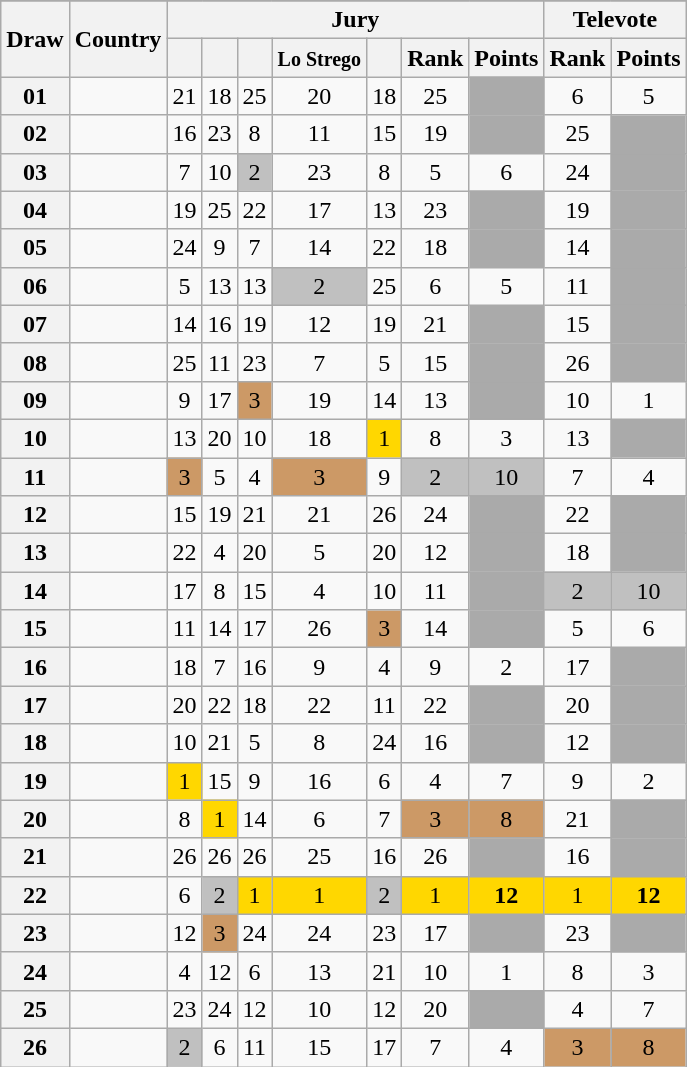<table class="sortable wikitable collapsible plainrowheaders" style="text-align:center;">
<tr>
</tr>
<tr>
<th scope="col" rowspan="2">Draw</th>
<th scope="col" rowspan="2">Country</th>
<th scope="col" colspan="7">Jury</th>
<th scope="col" colspan="2">Televote</th>
</tr>
<tr>
<th scope="col"><small></small></th>
<th scope="col"><small></small></th>
<th scope="col"><small></small></th>
<th scope="col"><small>Lo Strego</small></th>
<th scope="col"><small></small></th>
<th scope="col">Rank</th>
<th scope="col">Points</th>
<th scope="col">Rank</th>
<th scope="col">Points</th>
</tr>
<tr>
<th scope="row" style="text-align:center;">01</th>
<td style="text-align:left;"></td>
<td>21</td>
<td>18</td>
<td>25</td>
<td>20</td>
<td>18</td>
<td>25</td>
<td style="background:#AAAAAA;"></td>
<td>6</td>
<td>5</td>
</tr>
<tr>
<th scope="row" style="text-align:center;">02</th>
<td style="text-align:left;"></td>
<td>16</td>
<td>23</td>
<td>8</td>
<td>11</td>
<td>15</td>
<td>19</td>
<td style="background:#AAAAAA;"></td>
<td>25</td>
<td style="background:#AAAAAA;"></td>
</tr>
<tr>
<th scope="row" style="text-align:center;">03</th>
<td style="text-align:left;"></td>
<td>7</td>
<td>10</td>
<td style="background:silver;">2</td>
<td>23</td>
<td>8</td>
<td>5</td>
<td>6</td>
<td>24</td>
<td style="background:#AAAAAA;"></td>
</tr>
<tr>
<th scope="row" style="text-align:center;">04</th>
<td style="text-align:left;"></td>
<td>19</td>
<td>25</td>
<td>22</td>
<td>17</td>
<td>13</td>
<td>23</td>
<td style="background:#AAAAAA;"></td>
<td>19</td>
<td style="background:#AAAAAA;"></td>
</tr>
<tr>
<th scope="row" style="text-align:center;">05</th>
<td style="text-align:left;"></td>
<td>24</td>
<td>9</td>
<td>7</td>
<td>14</td>
<td>22</td>
<td>18</td>
<td style="background:#AAAAAA;"></td>
<td>14</td>
<td style="background:#AAAAAA;"></td>
</tr>
<tr>
<th scope="row" style="text-align:center;">06</th>
<td style="text-align:left;"></td>
<td>5</td>
<td>13</td>
<td>13</td>
<td style="background:silver;">2</td>
<td>25</td>
<td>6</td>
<td>5</td>
<td>11</td>
<td style="background:#AAAAAA;"></td>
</tr>
<tr>
<th scope="row" style="text-align:center;">07</th>
<td style="text-align:left;"></td>
<td>14</td>
<td>16</td>
<td>19</td>
<td>12</td>
<td>19</td>
<td>21</td>
<td style="background:#AAAAAA;"></td>
<td>15</td>
<td style="background:#AAAAAA;"></td>
</tr>
<tr>
<th scope="row" style="text-align:center;">08</th>
<td style="text-align:left;"></td>
<td>25</td>
<td>11</td>
<td>23</td>
<td>7</td>
<td>5</td>
<td>15</td>
<td style="background:#AAAAAA;"></td>
<td>26</td>
<td style="background:#AAAAAA;"></td>
</tr>
<tr>
<th scope="row" style="text-align:center;">09</th>
<td style="text-align:left;"></td>
<td>9</td>
<td>17</td>
<td style="background:#CC9966;">3</td>
<td>19</td>
<td>14</td>
<td>13</td>
<td style="background:#AAAAAA;"></td>
<td>10</td>
<td>1</td>
</tr>
<tr>
<th scope="row" style="text-align:center;">10</th>
<td style="text-align:left;"></td>
<td>13</td>
<td>20</td>
<td>10</td>
<td>18</td>
<td style="background:gold;">1</td>
<td>8</td>
<td>3</td>
<td>13</td>
<td style="background:#AAAAAA;"></td>
</tr>
<tr>
<th scope="row" style="text-align:center;">11</th>
<td style="text-align:left;"></td>
<td style="background:#CC9966;">3</td>
<td>5</td>
<td>4</td>
<td style="background:#CC9966;">3</td>
<td>9</td>
<td style="background:silver;">2</td>
<td style="background:silver;">10</td>
<td>7</td>
<td>4</td>
</tr>
<tr>
<th scope="row" style="text-align:center;">12</th>
<td style="text-align:left;"></td>
<td>15</td>
<td>19</td>
<td>21</td>
<td>21</td>
<td>26</td>
<td>24</td>
<td style="background:#AAAAAA;"></td>
<td>22</td>
<td style="background:#AAAAAA;"></td>
</tr>
<tr>
<th scope="row" style="text-align:center;">13</th>
<td style="text-align:left;"></td>
<td>22</td>
<td>4</td>
<td>20</td>
<td>5</td>
<td>20</td>
<td>12</td>
<td style="background:#AAAAAA;"></td>
<td>18</td>
<td style="background:#AAAAAA;"></td>
</tr>
<tr>
<th scope="row" style="text-align:center;">14</th>
<td style="text-align:left;"></td>
<td>17</td>
<td>8</td>
<td>15</td>
<td>4</td>
<td>10</td>
<td>11</td>
<td style="background:#AAAAAA;"></td>
<td style="background:silver;">2</td>
<td style="background:silver;">10</td>
</tr>
<tr>
<th scope="row" style="text-align:center;">15</th>
<td style="text-align:left;"></td>
<td>11</td>
<td>14</td>
<td>17</td>
<td>26</td>
<td style="background:#CC9966;">3</td>
<td>14</td>
<td style="background:#AAAAAA;"></td>
<td>5</td>
<td>6</td>
</tr>
<tr>
<th scope="row" style="text-align:center;">16</th>
<td style="text-align:left;"></td>
<td>18</td>
<td>7</td>
<td>16</td>
<td>9</td>
<td>4</td>
<td>9</td>
<td>2</td>
<td>17</td>
<td style="background:#AAAAAA;"></td>
</tr>
<tr>
<th scope="row" style="text-align:center;">17</th>
<td style="text-align:left;"></td>
<td>20</td>
<td>22</td>
<td>18</td>
<td>22</td>
<td>11</td>
<td>22</td>
<td style="background:#AAAAAA;"></td>
<td>20</td>
<td style="background:#AAAAAA;"></td>
</tr>
<tr>
<th scope="row" style="text-align:center;">18</th>
<td style="text-align:left;"></td>
<td>10</td>
<td>21</td>
<td>5</td>
<td>8</td>
<td>24</td>
<td>16</td>
<td style="background:#AAAAAA;"></td>
<td>12</td>
<td style="background:#AAAAAA;"></td>
</tr>
<tr>
<th scope="row" style="text-align:center;">19</th>
<td style="text-align:left;"></td>
<td style="background:gold;">1</td>
<td>15</td>
<td>9</td>
<td>16</td>
<td>6</td>
<td>4</td>
<td>7</td>
<td>9</td>
<td>2</td>
</tr>
<tr>
<th scope="row" style="text-align:center;">20</th>
<td style="text-align:left;"></td>
<td>8</td>
<td style="background:gold;">1</td>
<td>14</td>
<td>6</td>
<td>7</td>
<td style="background:#CC9966;">3</td>
<td style="background:#CC9966;">8</td>
<td>21</td>
<td style="background:#AAAAAA;"></td>
</tr>
<tr>
<th scope="row" style="text-align:center;">21</th>
<td style="text-align:left;"></td>
<td>26</td>
<td>26</td>
<td>26</td>
<td>25</td>
<td>16</td>
<td>26</td>
<td style="background:#AAAAAA;"></td>
<td>16</td>
<td style="background:#AAAAAA;"></td>
</tr>
<tr>
<th scope="row" style="text-align:center;">22</th>
<td style="text-align:left;"></td>
<td>6</td>
<td style="background:silver;">2</td>
<td style="background:gold;">1</td>
<td style="background:gold;">1</td>
<td style="background:silver;">2</td>
<td style="background:gold;">1</td>
<td style="background:gold;"><strong>12</strong></td>
<td style="background:gold;">1</td>
<td style="background:gold;"><strong>12</strong></td>
</tr>
<tr>
<th scope="row" style="text-align:center;">23</th>
<td style="text-align:left;"></td>
<td>12</td>
<td style="background:#CC9966;">3</td>
<td>24</td>
<td>24</td>
<td>23</td>
<td>17</td>
<td style="background:#AAAAAA;"></td>
<td>23</td>
<td style="background:#AAAAAA;"></td>
</tr>
<tr>
<th scope="row" style="text-align:center;">24</th>
<td style="text-align:left;"></td>
<td>4</td>
<td>12</td>
<td>6</td>
<td>13</td>
<td>21</td>
<td>10</td>
<td>1</td>
<td>8</td>
<td>3</td>
</tr>
<tr>
<th scope="row" style="text-align:center;">25</th>
<td style="text-align:left;"></td>
<td>23</td>
<td>24</td>
<td>12</td>
<td>10</td>
<td>12</td>
<td>20</td>
<td style="background:#AAAAAA;"></td>
<td>4</td>
<td>7</td>
</tr>
<tr>
<th scope="row" style="text-align:center;">26</th>
<td style="text-align:left;"></td>
<td style="background:silver;">2</td>
<td>6</td>
<td>11</td>
<td>15</td>
<td>17</td>
<td>7</td>
<td>4</td>
<td style="background:#CC9966;">3</td>
<td style="background:#CC9966;">8</td>
</tr>
</table>
